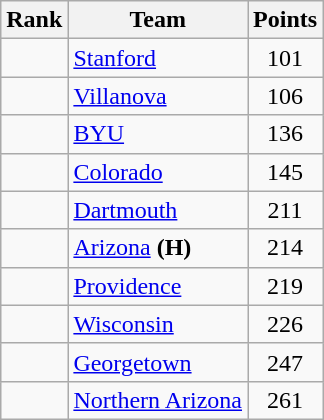<table class="wikitable sortable" style="text-align:center">
<tr>
<th>Rank</th>
<th>Team</th>
<th>Points</th>
</tr>
<tr>
<td></td>
<td align=left><a href='#'>Stanford</a></td>
<td>101</td>
</tr>
<tr>
<td></td>
<td align=left><a href='#'>Villanova</a></td>
<td>106</td>
</tr>
<tr>
<td></td>
<td align=left><a href='#'>BYU</a></td>
<td>136</td>
</tr>
<tr>
<td></td>
<td align=left><a href='#'>Colorado</a></td>
<td>145</td>
</tr>
<tr>
<td></td>
<td align=left><a href='#'>Dartmouth</a></td>
<td>211</td>
</tr>
<tr>
<td></td>
<td align=left><a href='#'>Arizona</a> <strong>(H)</strong></td>
<td>214</td>
</tr>
<tr>
<td></td>
<td align=left><a href='#'>Providence</a></td>
<td>219</td>
</tr>
<tr>
<td></td>
<td align=left><a href='#'>Wisconsin</a></td>
<td>226</td>
</tr>
<tr>
<td></td>
<td align=left><a href='#'>Georgetown</a></td>
<td>247</td>
</tr>
<tr>
<td></td>
<td align=left><a href='#'>Northern Arizona</a></td>
<td>261</td>
</tr>
</table>
